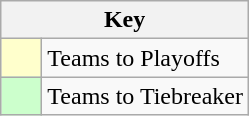<table class="wikitable" style="text-align: center;">
<tr>
<th colspan=2>Key</th>
</tr>
<tr>
<td style="background:#ffffcc; width:20px;"></td>
<td align=left>Teams to Playoffs</td>
</tr>
<tr>
<td style="background:#ccffcc; width:20px;"></td>
<td align=left>Teams to Tiebreaker</td>
</tr>
</table>
